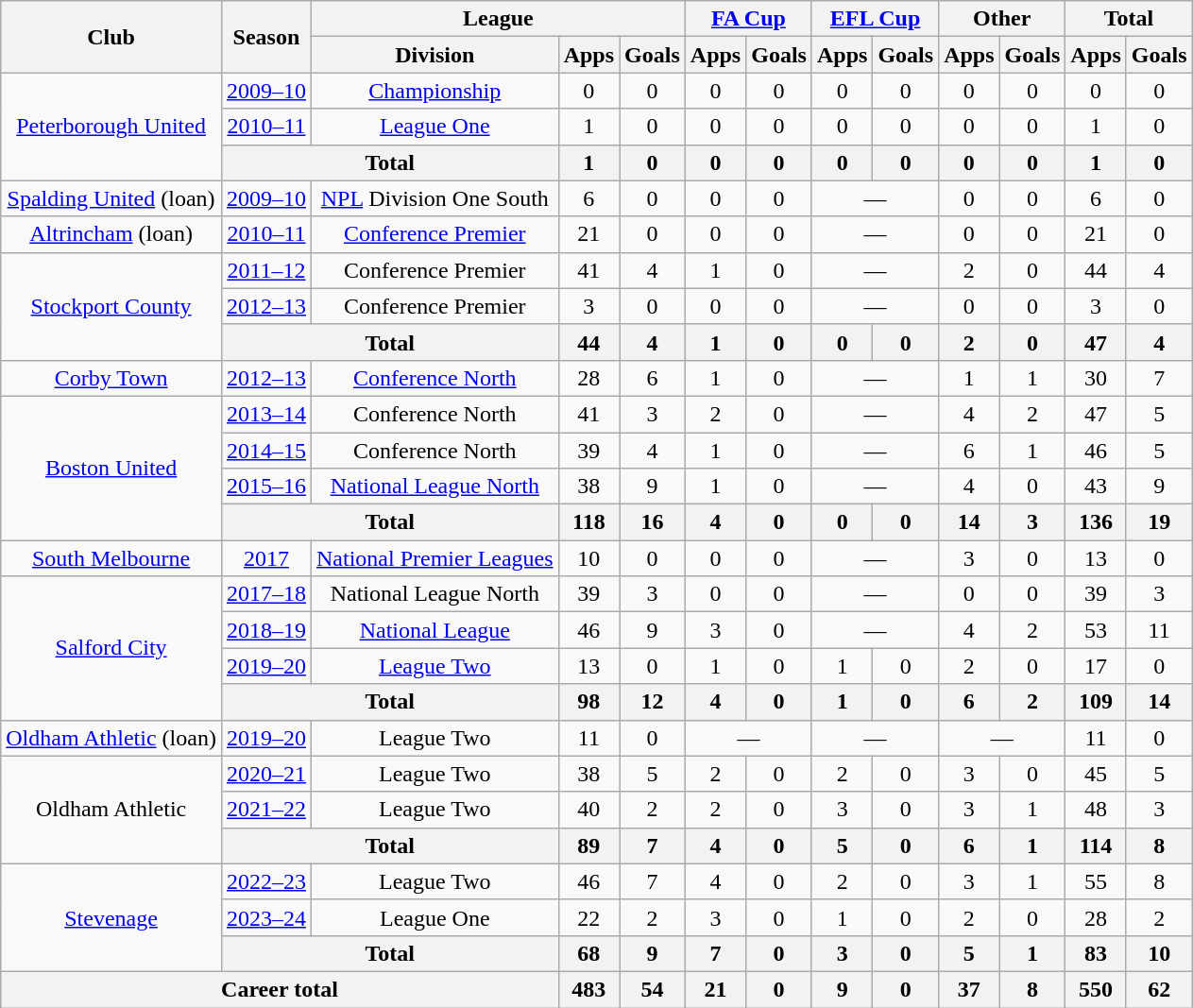<table class="wikitable" style="text-align:center">
<tr>
<th rowspan="2">Club</th>
<th rowspan="2">Season</th>
<th colspan="3">League</th>
<th colspan="2"><a href='#'>FA Cup</a></th>
<th colspan="2"><a href='#'>EFL Cup</a></th>
<th colspan="2">Other</th>
<th colspan="2">Total</th>
</tr>
<tr>
<th>Division</th>
<th>Apps</th>
<th>Goals</th>
<th>Apps</th>
<th>Goals</th>
<th>Apps</th>
<th>Goals</th>
<th>Apps</th>
<th>Goals</th>
<th>Apps</th>
<th>Goals</th>
</tr>
<tr>
<td rowspan="3"><a href='#'>Peterborough United</a></td>
<td><a href='#'>2009–10</a></td>
<td><a href='#'>Championship</a></td>
<td>0</td>
<td>0</td>
<td>0</td>
<td>0</td>
<td>0</td>
<td>0</td>
<td>0</td>
<td>0</td>
<td>0</td>
<td>0</td>
</tr>
<tr>
<td><a href='#'>2010–11</a></td>
<td><a href='#'>League One</a></td>
<td>1</td>
<td>0</td>
<td>0</td>
<td>0</td>
<td>0</td>
<td>0</td>
<td>0</td>
<td>0</td>
<td>1</td>
<td>0</td>
</tr>
<tr>
<th colspan=2>Total</th>
<th>1</th>
<th>0</th>
<th>0</th>
<th>0</th>
<th>0</th>
<th>0</th>
<th>0</th>
<th>0</th>
<th>1</th>
<th>0</th>
</tr>
<tr>
<td><a href='#'>Spalding United</a> (loan)</td>
<td><a href='#'>2009–10</a></td>
<td><a href='#'>NPL</a> Division One South</td>
<td>6</td>
<td>0</td>
<td>0</td>
<td>0</td>
<td colspan="2">—</td>
<td>0</td>
<td>0</td>
<td>6</td>
<td>0</td>
</tr>
<tr>
<td><a href='#'>Altrincham</a> (loan)</td>
<td><a href='#'>2010–11</a></td>
<td><a href='#'>Conference Premier</a></td>
<td>21</td>
<td>0</td>
<td>0</td>
<td>0</td>
<td colspan="2">—</td>
<td>0</td>
<td>0</td>
<td>21</td>
<td>0</td>
</tr>
<tr>
<td rowspan="3"><a href='#'>Stockport County</a></td>
<td><a href='#'>2011–12</a></td>
<td>Conference Premier</td>
<td>41</td>
<td>4</td>
<td>1</td>
<td>0</td>
<td colspan="2">—</td>
<td>2</td>
<td>0</td>
<td>44</td>
<td>4</td>
</tr>
<tr>
<td><a href='#'>2012–13</a></td>
<td>Conference Premier</td>
<td>3</td>
<td>0</td>
<td>0</td>
<td>0</td>
<td colspan="2">—</td>
<td>0</td>
<td>0</td>
<td>3</td>
<td>0</td>
</tr>
<tr>
<th colspan=2>Total</th>
<th>44</th>
<th>4</th>
<th>1</th>
<th>0</th>
<th>0</th>
<th>0</th>
<th>2</th>
<th>0</th>
<th>47</th>
<th>4</th>
</tr>
<tr>
<td><a href='#'>Corby Town</a></td>
<td><a href='#'>2012–13</a></td>
<td><a href='#'>Conference North</a></td>
<td>28</td>
<td>6</td>
<td>1</td>
<td>0</td>
<td colspan="2">—</td>
<td>1</td>
<td>1</td>
<td>30</td>
<td>7</td>
</tr>
<tr>
<td rowspan="4"><a href='#'>Boston United</a></td>
<td><a href='#'>2013–14</a></td>
<td>Conference North</td>
<td>41</td>
<td>3</td>
<td>2</td>
<td>0</td>
<td colspan="2">—</td>
<td>4</td>
<td>2</td>
<td>47</td>
<td>5</td>
</tr>
<tr>
<td><a href='#'>2014–15</a></td>
<td>Conference North</td>
<td>39</td>
<td>4</td>
<td>1</td>
<td>0</td>
<td colspan="2">—</td>
<td>6</td>
<td>1</td>
<td>46</td>
<td>5</td>
</tr>
<tr>
<td><a href='#'>2015–16</a></td>
<td><a href='#'>National League North</a></td>
<td>38</td>
<td>9</td>
<td>1</td>
<td>0</td>
<td colspan="2">—</td>
<td>4</td>
<td>0</td>
<td>43</td>
<td>9</td>
</tr>
<tr>
<th colspan=2>Total</th>
<th>118</th>
<th>16</th>
<th>4</th>
<th>0</th>
<th>0</th>
<th>0</th>
<th>14</th>
<th>3</th>
<th>136</th>
<th>19</th>
</tr>
<tr>
<td><a href='#'>South Melbourne</a></td>
<td><a href='#'>2017</a></td>
<td><a href='#'>National Premier Leagues</a></td>
<td>10</td>
<td>0</td>
<td>0</td>
<td>0</td>
<td colspan="2">—</td>
<td>3</td>
<td>0</td>
<td>13</td>
<td>0</td>
</tr>
<tr>
<td rowspan="4"><a href='#'>Salford City</a></td>
<td><a href='#'>2017–18</a></td>
<td>National League North</td>
<td>39</td>
<td>3</td>
<td>0</td>
<td>0</td>
<td colspan="2">—</td>
<td>0</td>
<td>0</td>
<td>39</td>
<td>3</td>
</tr>
<tr>
<td><a href='#'>2018–19</a></td>
<td><a href='#'>National League</a></td>
<td>46</td>
<td>9</td>
<td>3</td>
<td>0</td>
<td colspan="2">—</td>
<td>4</td>
<td>2</td>
<td>53</td>
<td>11</td>
</tr>
<tr>
<td><a href='#'>2019–20</a></td>
<td><a href='#'>League Two</a></td>
<td>13</td>
<td>0</td>
<td>1</td>
<td>0</td>
<td>1</td>
<td>0</td>
<td>2</td>
<td>0</td>
<td>17</td>
<td>0</td>
</tr>
<tr>
<th colspan=2>Total</th>
<th>98</th>
<th>12</th>
<th>4</th>
<th>0</th>
<th>1</th>
<th>0</th>
<th>6</th>
<th>2</th>
<th>109</th>
<th>14</th>
</tr>
<tr>
<td rowspan="1"><a href='#'>Oldham Athletic</a> (loan)</td>
<td><a href='#'>2019–20</a></td>
<td>League Two</td>
<td>11</td>
<td>0</td>
<td colspan="2">—</td>
<td colspan="2">—</td>
<td colspan="2">—</td>
<td>11</td>
<td>0</td>
</tr>
<tr>
<td rowspan="3">Oldham Athletic</td>
<td><a href='#'>2020–21</a></td>
<td>League Two</td>
<td>38</td>
<td>5</td>
<td>2</td>
<td>0</td>
<td>2</td>
<td>0</td>
<td>3</td>
<td>0</td>
<td>45</td>
<td>5</td>
</tr>
<tr>
<td><a href='#'>2021–22</a></td>
<td>League Two</td>
<td>40</td>
<td>2</td>
<td>2</td>
<td>0</td>
<td>3</td>
<td>0</td>
<td>3</td>
<td>1</td>
<td>48</td>
<td>3</td>
</tr>
<tr>
<th colspan=2>Total</th>
<th>89</th>
<th>7</th>
<th>4</th>
<th>0</th>
<th>5</th>
<th>0</th>
<th>6</th>
<th>1</th>
<th>114</th>
<th>8</th>
</tr>
<tr>
<td rowspan="3"><a href='#'>Stevenage</a></td>
<td><a href='#'>2022–23</a></td>
<td>League Two</td>
<td>46</td>
<td>7</td>
<td>4</td>
<td>0</td>
<td>2</td>
<td>0</td>
<td>3</td>
<td>1</td>
<td>55</td>
<td>8</td>
</tr>
<tr>
<td><a href='#'>2023–24</a></td>
<td>League One</td>
<td>22</td>
<td>2</td>
<td>3</td>
<td>0</td>
<td>1</td>
<td>0</td>
<td>2</td>
<td>0</td>
<td>28</td>
<td>2</td>
</tr>
<tr>
<th colspan=2>Total</th>
<th>68</th>
<th>9</th>
<th>7</th>
<th>0</th>
<th>3</th>
<th>0</th>
<th>5</th>
<th>1</th>
<th>83</th>
<th>10</th>
</tr>
<tr>
<th colspan=3>Career total</th>
<th>483</th>
<th>54</th>
<th>21</th>
<th>0</th>
<th>9</th>
<th>0</th>
<th>37</th>
<th>8</th>
<th>550</th>
<th>62</th>
</tr>
</table>
